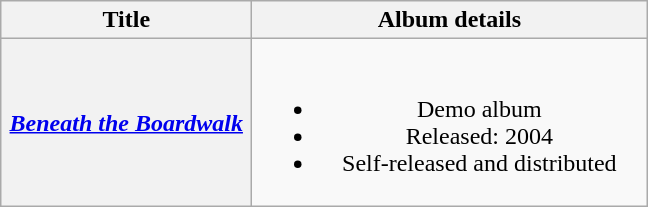<table class="wikitable plainrowheaders" style="text-align:center;" border="1">
<tr>
<th scope="col" style="width:10em;">Title</th>
<th scope="col" style="width:16em;">Album details</th>
</tr>
<tr>
<th scope="row"><em><a href='#'>Beneath the Boardwalk</a></em></th>
<td><br><ul><li>Demo album</li><li>Released: 2004</li><li>Self-released and distributed</li></ul></td>
</tr>
</table>
